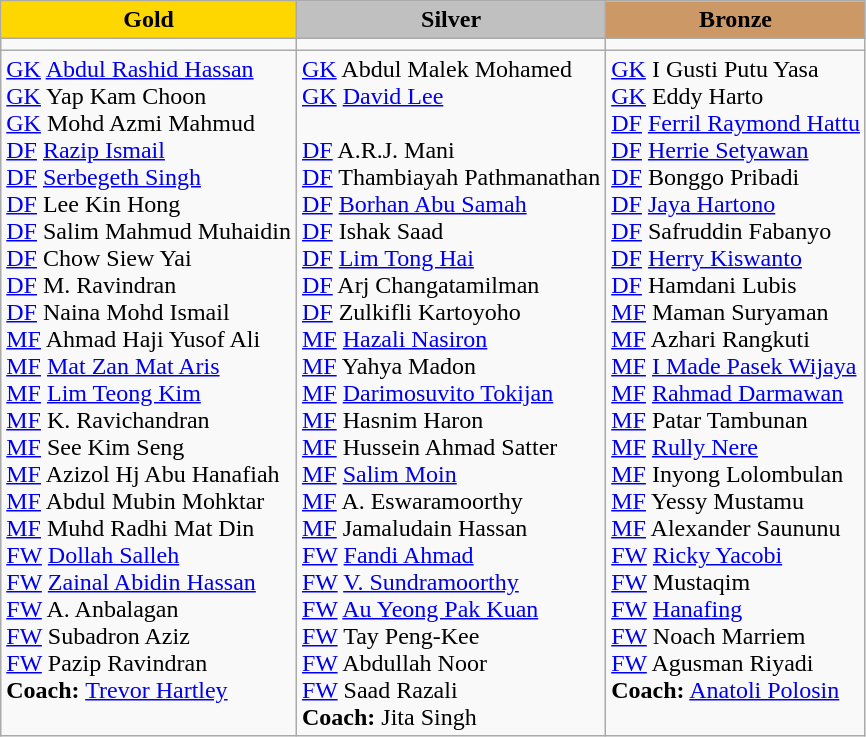<table class="wikitable">
<tr>
<th style="background: gold">Gold</th>
<th style="background: silver">Silver</th>
<th style="background: #cc9966">Bronze</th>
</tr>
<tr>
<td align="center"></td>
<td align="center"></td>
<td align="center"></td>
</tr>
<tr>
<td valign="top"><a href='#'>GK</a> <a href='#'>Abdul Rashid Hassan</a><br><a href='#'>GK</a> Yap Kam Choon<br><a href='#'>GK</a> Mohd Azmi Mahmud<br><a href='#'>DF</a> <a href='#'>Razip Ismail</a><br><a href='#'>DF</a> <a href='#'>Serbegeth Singh</a><br><a href='#'>DF</a> Lee Kin Hong<br><a href='#'>DF</a> Salim Mahmud Muhaidin<br><a href='#'>DF</a> Chow Siew Yai<br><a href='#'>DF</a> M. Ravindran<br><a href='#'>DF</a> Naina Mohd Ismail<br><a href='#'>MF</a> Ahmad Haji Yusof Ali<br><a href='#'>MF</a> <a href='#'>Mat Zan Mat Aris</a><br><a href='#'>MF</a> <a href='#'>Lim Teong Kim</a><br><a href='#'>MF</a> K. Ravichandran<br><a href='#'>MF</a> See Kim Seng<br><a href='#'>MF</a> Azizol Hj Abu Hanafiah<br><a href='#'>MF</a> Abdul Mubin Mohktar<br><a href='#'>MF</a> Muhd Radhi Mat Din<br><a href='#'>FW</a> <a href='#'>Dollah Salleh</a><br><a href='#'>FW</a> <a href='#'>Zainal Abidin Hassan</a><br><a href='#'>FW</a> A. Anbalagan<br><a href='#'>FW</a> Subadron Aziz<br><a href='#'>FW</a> Pazip Ravindran<br><strong>Coach:</strong> <a href='#'>Trevor Hartley</a></td>
<td valign="top"><a href='#'>GK</a> Abdul Malek Mohamed<br><a href='#'>GK</a> <a href='#'>David Lee</a><br><br><a href='#'>DF</a> A.R.J. Mani<br><a href='#'>DF</a> Thambiayah Pathmanathan<br><a href='#'>DF</a> <a href='#'>Borhan Abu Samah</a><br><a href='#'>DF</a> Ishak Saad<br><a href='#'>DF</a> <a href='#'>Lim Tong Hai</a><br><a href='#'>DF</a> Arj Changatamilman<br><a href='#'>DF</a> Zulkifli Kartoyoho<br><a href='#'>MF</a> <a href='#'>Hazali Nasiron</a><br><a href='#'>MF</a> Yahya Madon<br><a href='#'>MF</a> <a href='#'>Darimosuvito Tokijan</a><br><a href='#'>MF</a> Hasnim Haron<br><a href='#'>MF</a> Hussein Ahmad Satter<br><a href='#'>MF</a> <a href='#'>Salim Moin</a><br><a href='#'>MF</a> A. Eswaramoorthy<br><a href='#'>MF</a> Jamaludain Hassan<br><a href='#'>FW</a> <a href='#'>Fandi Ahmad</a><br><a href='#'>FW</a> <a href='#'>V. Sundramoorthy</a><br><a href='#'>FW</a> <a href='#'>Au Yeong Pak Kuan</a><br><a href='#'>FW</a> Tay Peng-Kee<br><a href='#'>FW</a> Abdullah Noor<br><a href='#'>FW</a> Saad Razali<br><strong>Coach:</strong> Jita Singh</td>
<td valign="top"><a href='#'>GK</a> I Gusti Putu Yasa<br><a href='#'>GK</a> Eddy Harto<br><a href='#'>DF</a> <a href='#'>Ferril Raymond Hattu</a><br><a href='#'>DF</a> <a href='#'>Herrie Setyawan</a><br><a href='#'>DF</a> Bonggo Pribadi<br><a href='#'>DF</a> <a href='#'>Jaya Hartono</a><br><a href='#'>DF</a> Safruddin Fabanyo<br><a href='#'>DF</a> <a href='#'>Herry Kiswanto</a><br><a href='#'>DF</a> Hamdani Lubis<br><a href='#'>MF</a> Maman Suryaman<br><a href='#'>MF</a> Azhari Rangkuti<br><a href='#'>MF</a> <a href='#'>I Made Pasek Wijaya</a><br><a href='#'>MF</a> <a href='#'>Rahmad Darmawan</a><br><a href='#'>MF</a> Patar Tambunan<br><a href='#'>MF</a> <a href='#'>Rully Nere</a><br><a href='#'>MF</a> Inyong Lolombulan<br><a href='#'>MF</a> Yessy Mustamu<br><a href='#'>MF</a> Alexander Saununu<br><a href='#'>FW</a> <a href='#'>Ricky Yacobi</a><br><a href='#'>FW</a> Mustaqim<br><a href='#'>FW</a> <a href='#'>Hanafing</a><br><a href='#'>FW</a> Noach Marriem<br><a href='#'>FW</a> Agusman Riyadi<br><strong>Coach:</strong> <a href='#'>Anatoli Polosin</a></td>
</tr>
</table>
